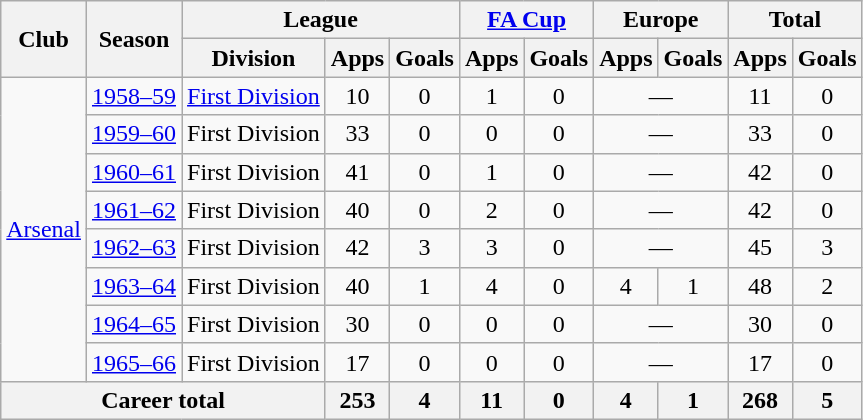<table class="wikitable" style="text-align: center;">
<tr>
<th rowspan="2">Club</th>
<th rowspan="2">Season</th>
<th colspan="3">League</th>
<th colspan="2"><a href='#'>FA Cup</a></th>
<th colspan="2">Europe</th>
<th colspan="2">Total</th>
</tr>
<tr>
<th>Division</th>
<th>Apps</th>
<th>Goals</th>
<th>Apps</th>
<th>Goals</th>
<th>Apps</th>
<th>Goals</th>
<th>Apps</th>
<th>Goals</th>
</tr>
<tr>
<td rowspan="8"><a href='#'>Arsenal</a></td>
<td><a href='#'>1958–59</a></td>
<td><a href='#'>First Division</a></td>
<td>10</td>
<td>0</td>
<td>1</td>
<td>0</td>
<td colspan="2">—</td>
<td>11</td>
<td>0</td>
</tr>
<tr>
<td><a href='#'>1959–60</a></td>
<td>First Division</td>
<td>33</td>
<td>0</td>
<td>0</td>
<td>0</td>
<td colspan="2">—</td>
<td>33</td>
<td>0</td>
</tr>
<tr>
<td><a href='#'>1960–61</a></td>
<td>First Division</td>
<td>41</td>
<td>0</td>
<td>1</td>
<td>0</td>
<td colspan="2">—</td>
<td>42</td>
<td>0</td>
</tr>
<tr>
<td><a href='#'>1961–62</a></td>
<td>First Division</td>
<td>40</td>
<td>0</td>
<td>2</td>
<td>0</td>
<td colspan="2">—</td>
<td>42</td>
<td>0</td>
</tr>
<tr>
<td><a href='#'>1962–63</a></td>
<td>First Division</td>
<td>42</td>
<td>3</td>
<td>3</td>
<td>0</td>
<td colspan="2">—</td>
<td>45</td>
<td>3</td>
</tr>
<tr>
<td><a href='#'>1963–64</a></td>
<td>First Division</td>
<td>40</td>
<td>1</td>
<td>4</td>
<td>0</td>
<td>4</td>
<td>1</td>
<td>48</td>
<td>2</td>
</tr>
<tr>
<td><a href='#'>1964–65</a></td>
<td>First Division</td>
<td>30</td>
<td>0</td>
<td>0</td>
<td>0</td>
<td colspan="2">—</td>
<td>30</td>
<td>0</td>
</tr>
<tr>
<td><a href='#'>1965–66</a></td>
<td>First Division</td>
<td>17</td>
<td>0</td>
<td>0</td>
<td>0</td>
<td colspan="2">—</td>
<td>17</td>
<td>0</td>
</tr>
<tr>
<th colspan="3">Career total</th>
<th>253</th>
<th>4</th>
<th>11</th>
<th>0</th>
<th>4</th>
<th>1</th>
<th>268</th>
<th>5</th>
</tr>
</table>
